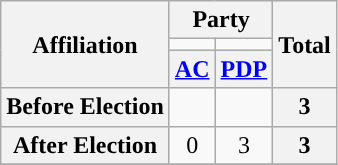<table class="wikitable" style="text-align:center">
<tr>
<th rowspan="3">Affiliation</th>
<th colspan="2">Party</th>
<th rowspan="3">Total</th>
</tr>
<tr>
<td style="background-color:"></td>
<td style="background-color:"></td>
</tr>
<tr>
<th><a href='#'>AC</a></th>
<th><a href='#'>PDP</a></th>
</tr>
<tr>
<th>Before Election</th>
<td></td>
<td></td>
<th>3</th>
</tr>
<tr>
<th>After Election</th>
<td>0</td>
<td>3</td>
<th>3</th>
</tr>
<tr>
</tr>
</table>
